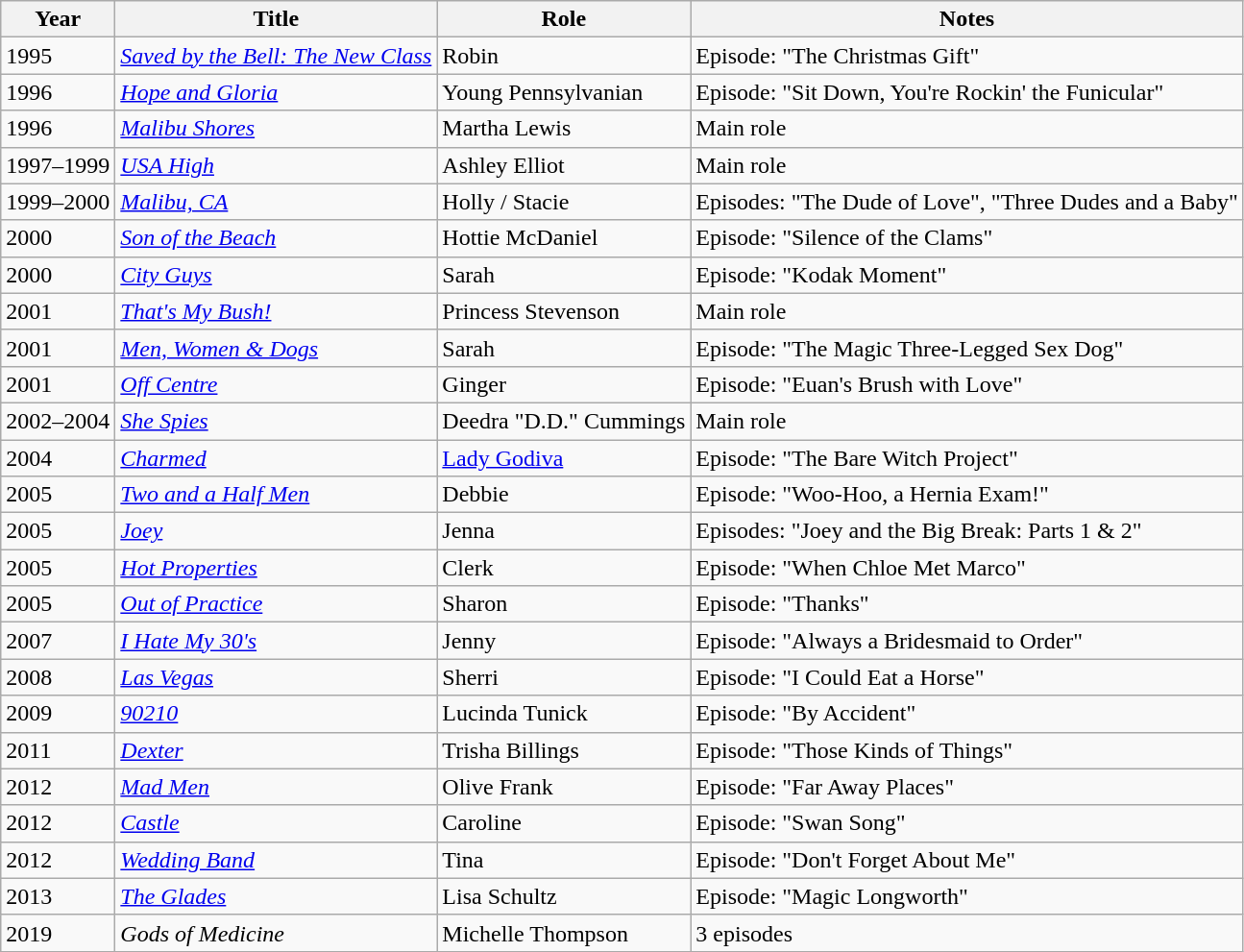<table class="wikitable sortable">
<tr>
<th>Year</th>
<th>Title</th>
<th>Role</th>
<th class="unsortable">Notes</th>
</tr>
<tr>
<td>1995</td>
<td><em><a href='#'>Saved by the Bell: The New Class</a></em></td>
<td>Robin</td>
<td>Episode: "The Christmas Gift"</td>
</tr>
<tr>
<td>1996</td>
<td><em><a href='#'>Hope and Gloria</a></em></td>
<td>Young Pennsylvanian</td>
<td>Episode: "Sit Down, You're Rockin' the Funicular"</td>
</tr>
<tr>
<td>1996</td>
<td><em><a href='#'>Malibu Shores</a></em></td>
<td>Martha Lewis</td>
<td>Main role</td>
</tr>
<tr>
<td>1997–1999</td>
<td><em><a href='#'>USA High</a></em></td>
<td>Ashley Elliot</td>
<td>Main role</td>
</tr>
<tr>
<td>1999–2000</td>
<td><em><a href='#'>Malibu, CA</a></em></td>
<td>Holly / Stacie</td>
<td>Episodes: "The Dude of Love", "Three Dudes and a Baby"</td>
</tr>
<tr>
<td>2000</td>
<td><em><a href='#'>Son of the Beach</a></em></td>
<td>Hottie McDaniel</td>
<td>Episode: "Silence of the Clams"</td>
</tr>
<tr>
<td>2000</td>
<td><em><a href='#'>City Guys</a></em></td>
<td>Sarah</td>
<td>Episode: "Kodak Moment"</td>
</tr>
<tr>
<td>2001</td>
<td><em><a href='#'>That's My Bush!</a></em></td>
<td>Princess Stevenson</td>
<td>Main role</td>
</tr>
<tr>
<td>2001</td>
<td><em><a href='#'>Men, Women & Dogs</a></em></td>
<td>Sarah</td>
<td>Episode: "The Magic Three-Legged Sex Dog"</td>
</tr>
<tr>
<td>2001</td>
<td><em><a href='#'>Off Centre</a></em></td>
<td>Ginger</td>
<td>Episode: "Euan's Brush with Love"</td>
</tr>
<tr>
<td>2002–2004</td>
<td><em><a href='#'>She Spies</a></em></td>
<td>Deedra "D.D." Cummings</td>
<td>Main role</td>
</tr>
<tr>
<td>2004</td>
<td><em><a href='#'>Charmed</a></em></td>
<td><a href='#'>Lady Godiva</a></td>
<td>Episode: "The Bare Witch Project"</td>
</tr>
<tr>
<td>2005</td>
<td><em><a href='#'>Two and a Half Men</a></em></td>
<td>Debbie</td>
<td>Episode: "Woo-Hoo, a Hernia Exam!"</td>
</tr>
<tr>
<td>2005</td>
<td><em><a href='#'>Joey</a></em></td>
<td>Jenna</td>
<td>Episodes: "Joey and the Big Break: Parts 1 & 2"</td>
</tr>
<tr>
<td>2005</td>
<td><em><a href='#'>Hot Properties</a></em></td>
<td>Clerk</td>
<td>Episode: "When Chloe Met Marco"</td>
</tr>
<tr>
<td>2005</td>
<td><em><a href='#'>Out of Practice</a></em></td>
<td>Sharon</td>
<td>Episode: "Thanks"</td>
</tr>
<tr>
<td>2007</td>
<td><em><a href='#'>I Hate My 30's</a></em></td>
<td>Jenny</td>
<td>Episode: "Always a Bridesmaid to Order"</td>
</tr>
<tr>
<td>2008</td>
<td><em><a href='#'>Las Vegas</a></em></td>
<td>Sherri</td>
<td>Episode: "I Could Eat a Horse"</td>
</tr>
<tr>
<td>2009</td>
<td><em><a href='#'>90210</a></em></td>
<td>Lucinda Tunick</td>
<td>Episode: "By Accident"</td>
</tr>
<tr>
<td>2011</td>
<td><em><a href='#'>Dexter</a></em></td>
<td>Trisha Billings</td>
<td>Episode: "Those Kinds of Things"</td>
</tr>
<tr>
<td>2012</td>
<td><em><a href='#'>Mad Men</a></em></td>
<td>Olive Frank</td>
<td>Episode: "Far Away Places"</td>
</tr>
<tr>
<td>2012</td>
<td><em><a href='#'>Castle</a></em></td>
<td>Caroline</td>
<td>Episode: "Swan Song"</td>
</tr>
<tr>
<td>2012</td>
<td><em><a href='#'>Wedding Band</a></em></td>
<td>Tina</td>
<td>Episode: "Don't Forget About Me"</td>
</tr>
<tr>
<td>2013</td>
<td><em><a href='#'>The Glades</a></em></td>
<td>Lisa Schultz</td>
<td>Episode: "Magic Longworth"</td>
</tr>
<tr>
<td>2019</td>
<td><em>Gods of Medicine</em></td>
<td>Michelle Thompson</td>
<td>3 episodes</td>
</tr>
</table>
